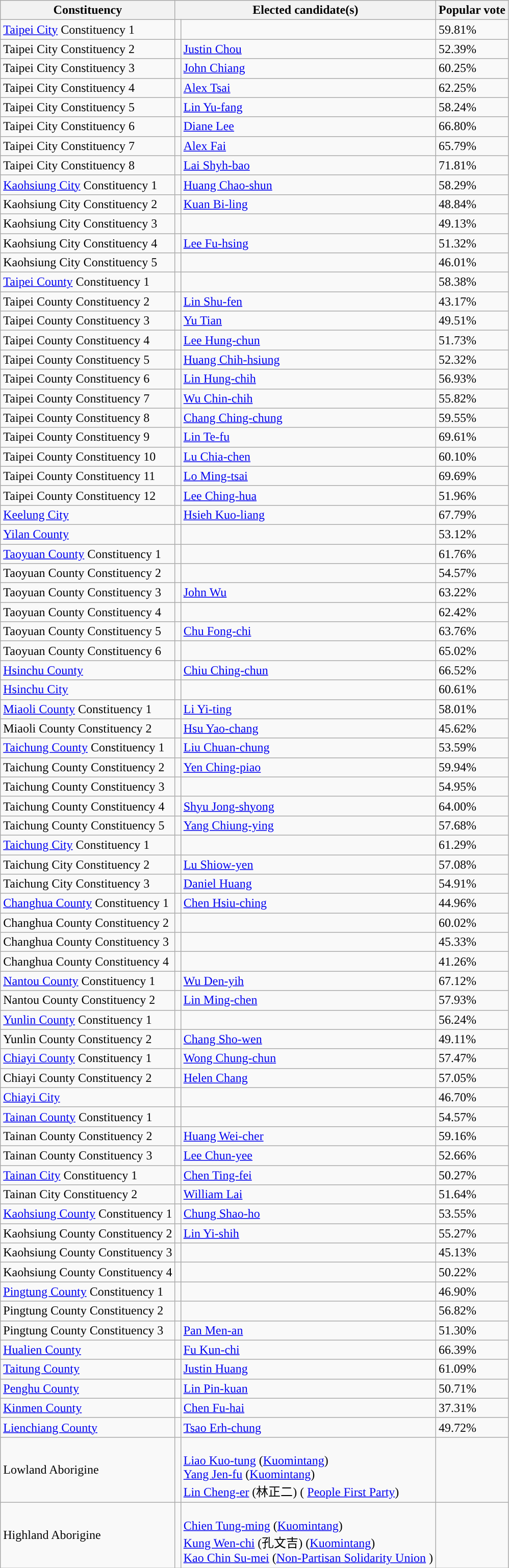<table class="wikitable">
<tr>
<th align="left">Constituency</th>
<th colspan="2">Elected candidate(s)</th>
<th align="left">Popular vote</th>
</tr>
<tr>
<td align="left"><a href='#'>Taipei City</a> Constituency 1</td>
<td style="background:"></td>
<td align="left"></td>
<td align="left">59.81%</td>
</tr>
<tr>
<td align="left">Taipei City Constituency 2</td>
<td style="background:"></td>
<td align="left"><a href='#'>Justin Chou</a></td>
<td align="left">52.39%</td>
</tr>
<tr>
<td align="left">Taipei City Constituency 3</td>
<td style="background:"></td>
<td align="left"><a href='#'>John Chiang</a></td>
<td align="left">60.25%</td>
</tr>
<tr>
<td align="left">Taipei City Constituency 4</td>
<td style="background:"></td>
<td align="left"><a href='#'>Alex Tsai</a></td>
<td align="left">62.25%</td>
</tr>
<tr>
<td align="left">Taipei City Constituency 5</td>
<td style="background:"></td>
<td align="left"><a href='#'>Lin Yu-fang</a></td>
<td align="left">58.24%</td>
</tr>
<tr>
<td align="left">Taipei City Constituency 6</td>
<td style="background:"></td>
<td align="left"><a href='#'>Diane Lee</a></td>
<td align="left">66.80%</td>
</tr>
<tr>
<td align="left">Taipei City Constituency 7</td>
<td style="background:"></td>
<td align="left"><a href='#'>Alex Fai</a></td>
<td align="left">65.79%</td>
</tr>
<tr>
<td align="left">Taipei City Constituency 8</td>
<td style="background:"></td>
<td align="left"><a href='#'>Lai Shyh-bao</a></td>
<td align="left">71.81%</td>
</tr>
<tr>
<td align="left"><a href='#'>Kaohsiung City</a> Constituency 1</td>
<td style="background:"></td>
<td align="left"><a href='#'>Huang Chao-shun</a></td>
<td align="left">58.29%</td>
</tr>
<tr>
<td align="left">Kaohsiung City Constituency 2</td>
<td style="background:"></td>
<td align="left"><a href='#'>Kuan Bi-ling</a></td>
<td align="left">48.84%</td>
</tr>
<tr>
<td align="left">Kaohsiung City Constituency 3</td>
<td style="background:"></td>
<td align="left"></td>
<td align="left">49.13%</td>
</tr>
<tr>
<td align="left">Kaohsiung City Constituency 4</td>
<td style="background:"></td>
<td align="left"><a href='#'>Lee Fu-hsing</a></td>
<td align="left">51.32%</td>
</tr>
<tr>
<td align="left">Kaohsiung City Constituency 5</td>
<td style="background:"></td>
<td align="left"></td>
<td align="left">46.01%</td>
</tr>
<tr>
<td align="left"><a href='#'>Taipei County</a> Constituency 1</td>
<td style="background:"></td>
<td align="left"></td>
<td align="left">58.38%</td>
</tr>
<tr>
<td align="left">Taipei County Constituency 2</td>
<td style="background:"></td>
<td align="left"><a href='#'>Lin Shu-fen</a></td>
<td align="left">43.17%</td>
</tr>
<tr>
<td align="left">Taipei County Constituency 3</td>
<td style="background:"></td>
<td align="left"><a href='#'>Yu Tian</a></td>
<td align="left">49.51%</td>
</tr>
<tr>
<td align="left">Taipei County Constituency 4</td>
<td style="background:"></td>
<td align="left"><a href='#'>Lee Hung-chun</a> </td>
<td align="left">51.73%</td>
</tr>
<tr>
<td align="left">Taipei County Constituency 5</td>
<td style="background:"></td>
<td align="left"><a href='#'>Huang Chih-hsiung</a></td>
<td align="left">52.32%</td>
</tr>
<tr>
<td align="left">Taipei County Constituency 6</td>
<td style="background:"></td>
<td align="left"><a href='#'>Lin Hung-chih</a></td>
<td align="left">56.93%</td>
</tr>
<tr>
<td align="left">Taipei County Constituency 7</td>
<td style="background:"></td>
<td align="left"><a href='#'>Wu Chin-chih</a> </td>
<td align="left">55.82%</td>
</tr>
<tr>
<td align="left">Taipei County Constituency 8</td>
<td style="background:"></td>
<td align="left"><a href='#'>Chang Ching-chung</a></td>
<td align="left">59.55%</td>
</tr>
<tr>
<td align="left">Taipei County Constituency 9</td>
<td style="background:"></td>
<td align="left"><a href='#'>Lin Te-fu</a></td>
<td align="left">69.61%</td>
</tr>
<tr>
<td align="left">Taipei County Constituency 10</td>
<td style="background:"></td>
<td align="left"><a href='#'>Lu Chia-chen</a></td>
<td align="left">60.10%</td>
</tr>
<tr>
<td align="left">Taipei County Constituency 11</td>
<td style="background:"></td>
<td align="left"><a href='#'>Lo Ming-tsai</a></td>
<td align="left">69.69%</td>
</tr>
<tr>
<td align="left">Taipei County Constituency 12</td>
<td style="background:"></td>
<td align="left"><a href='#'>Lee Ching-hua</a></td>
<td align="left">51.96%</td>
</tr>
<tr>
<td align="left"><a href='#'>Keelung City</a></td>
<td style="background:"></td>
<td align="left"><a href='#'>Hsieh Kuo-liang</a></td>
<td align="left">67.79%</td>
</tr>
<tr>
<td align="left"><a href='#'>Yilan County</a></td>
<td style="background:"></td>
<td align="left"></td>
<td align="left">53.12%</td>
</tr>
<tr>
<td align="left"><a href='#'>Taoyuan County</a> Constituency 1</td>
<td style="background:"></td>
<td align="left"></td>
<td align="left">61.76%</td>
</tr>
<tr>
<td align="left">Taoyuan County Constituency 2</td>
<td style="background:"></td>
<td align="left"></td>
<td align="left">54.57%</td>
</tr>
<tr>
<td align="left">Taoyuan County Constituency 3</td>
<td style="background:"></td>
<td align="left"><a href='#'>John Wu</a></td>
<td align="left">63.22%</td>
</tr>
<tr>
<td align="left">Taoyuan County Constituency 4</td>
<td style="background:"></td>
<td align="left"></td>
<td align="left">62.42%</td>
</tr>
<tr>
<td align="left">Taoyuan County Constituency 5</td>
<td style="background:"></td>
<td align="left"><a href='#'>Chu Fong-chi</a></td>
<td align="left">63.76%</td>
</tr>
<tr>
<td align="left">Taoyuan County Constituency 6</td>
<td style="background:"></td>
<td align="left"></td>
<td align="left">65.02%</td>
</tr>
<tr>
<td align="left"><a href='#'>Hsinchu County</a></td>
<td style="background:"></td>
<td align="left"><a href='#'>Chiu Ching-chun</a></td>
<td align="left">66.52%</td>
</tr>
<tr>
<td align="left"><a href='#'>Hsinchu City</a></td>
<td style="background:"></td>
<td align="left"></td>
<td align="left">60.61%</td>
</tr>
<tr>
<td align="left"><a href='#'>Miaoli County</a> Constituency 1</td>
<td style="background:"></td>
<td align="left"><a href='#'>Li Yi-ting</a></td>
<td align="left">58.01%</td>
</tr>
<tr>
<td align="left">Miaoli County Constituency 2</td>
<td style="background:"></td>
<td align="left"><a href='#'>Hsu Yao-chang</a></td>
<td align="left">45.62%</td>
</tr>
<tr>
<td align="left"><a href='#'>Taichung County</a> Constituency 1</td>
<td style="background:"></td>
<td align="left"><a href='#'>Liu Chuan-chung</a></td>
<td align="left">53.59%</td>
</tr>
<tr>
<td align="left">Taichung County Constituency 2</td>
<td style="background:"></td>
<td align="left"><a href='#'>Yen Ching-piao</a></td>
<td align="left">59.94%</td>
</tr>
<tr>
<td align="left">Taichung County Constituency 3</td>
<td style="background:"></td>
<td align="left"></td>
<td align="left">54.95%</td>
</tr>
<tr>
<td align="left">Taichung County Constituency 4</td>
<td style="background:"></td>
<td align="left"><a href='#'>Shyu Jong-shyong</a></td>
<td align="left">64.00%</td>
</tr>
<tr>
<td align="left">Taichung County Constituency 5</td>
<td style="background:"></td>
<td align="left"><a href='#'>Yang Chiung-ying</a></td>
<td align="left">57.68%</td>
</tr>
<tr>
<td align="left"><a href='#'>Taichung City</a> Constituency 1</td>
<td style="background:"></td>
<td align="left"></td>
<td align="left">61.29%</td>
</tr>
<tr>
<td align="left">Taichung City Constituency 2</td>
<td style="background:"></td>
<td align="left"><a href='#'>Lu Shiow-yen</a></td>
<td align="left">57.08%</td>
</tr>
<tr>
<td align="left">Taichung City Constituency 3</td>
<td style="background:"></td>
<td align="left"><a href='#'>Daniel Huang</a> </td>
<td align="left">54.91%</td>
</tr>
<tr>
<td align="left"><a href='#'>Changhua County</a> Constituency 1</td>
<td style="background:"></td>
<td align="left"><a href='#'>Chen Hsiu-ching</a></td>
<td align="left">44.96%</td>
</tr>
<tr>
<td align="left">Changhua County Constituency 2</td>
<td style="background:"></td>
<td align="left"></td>
<td align="left">60.02%</td>
</tr>
<tr>
<td align="left">Changhua County Constituency 3</td>
<td style="background:"></td>
<td align="left"></td>
<td align="left">45.33%</td>
</tr>
<tr>
<td align="left">Changhua County Constituency 4</td>
<td style="background:"></td>
<td align="left"></td>
<td align="left">41.26%</td>
</tr>
<tr>
<td align="left"><a href='#'>Nantou County</a> Constituency 1</td>
<td style="background:"></td>
<td align="left"><a href='#'>Wu Den-yih</a></td>
<td align="left">67.12%</td>
</tr>
<tr>
<td align="left">Nantou County Constituency 2</td>
<td style="background:"></td>
<td align="left"><a href='#'>Lin Ming-chen</a></td>
<td align="left">57.93%</td>
</tr>
<tr>
<td align="left"><a href='#'>Yunlin County</a> Constituency 1</td>
<td style="background:"></td>
<td align="left"></td>
<td align="left">56.24%</td>
</tr>
<tr>
<td align="left">Yunlin County Constituency 2</td>
<td style="background:"></td>
<td align="left"><a href='#'>Chang Sho-wen</a></td>
<td align="left">49.11%</td>
</tr>
<tr>
<td align="left"><a href='#'>Chiayi County</a> Constituency 1</td>
<td style="background:"></td>
<td align="left"><a href='#'>Wong Chung-chun</a></td>
<td align="left">57.47%</td>
</tr>
<tr>
<td align="left">Chiayi County Constituency 2</td>
<td style="background:"></td>
<td align="left"><a href='#'>Helen Chang</a></td>
<td align="left">57.05%</td>
</tr>
<tr>
<td align="left"><a href='#'>Chiayi City</a></td>
<td style="background:"></td>
<td align="left"></td>
<td align="left">46.70%</td>
</tr>
<tr>
<td align="left"><a href='#'>Tainan County</a> Constituency 1</td>
<td style="background:"></td>
<td align="left"></td>
<td align="left">54.57%</td>
</tr>
<tr>
<td align="left">Tainan County Constituency 2</td>
<td style="background:"></td>
<td align="left"><a href='#'>Huang Wei-cher</a></td>
<td align="left">59.16%</td>
</tr>
<tr>
<td align="left">Tainan County Constituency 3</td>
<td style="background:"></td>
<td align="left"><a href='#'>Lee Chun-yee</a></td>
<td align="left">52.66%</td>
</tr>
<tr>
<td align="left"><a href='#'>Tainan City</a> Constituency 1</td>
<td style="background:"></td>
<td align="left"><a href='#'>Chen Ting-fei</a></td>
<td align="left">50.27%</td>
</tr>
<tr>
<td align="left">Tainan City Constituency 2</td>
<td style="background:"></td>
<td align="left"><a href='#'>William Lai</a></td>
<td align="left">51.64%</td>
</tr>
<tr>
<td align="left"><a href='#'>Kaohsiung County</a> Constituency 1</td>
<td style="background:"></td>
<td align="left"><a href='#'>Chung Shao-ho</a> </td>
<td align="left">53.55%</td>
</tr>
<tr>
<td align="left">Kaohsiung County Constituency 2</td>
<td style="background:"></td>
<td align="left"><a href='#'>Lin Yi-shih</a></td>
<td align="left">55.27%</td>
</tr>
<tr>
<td align="left">Kaohsiung County Constituency 3</td>
<td style="background:"></td>
<td align="left"></td>
<td align="left">45.13%</td>
</tr>
<tr>
<td align="left">Kaohsiung County Constituency 4</td>
<td style="background:"></td>
<td align="left"></td>
<td align="left">50.22%</td>
</tr>
<tr>
<td align="left"><a href='#'>Pingtung County</a> Constituency 1</td>
<td style="background:"></td>
<td align="left"></td>
<td align="left">46.90%</td>
</tr>
<tr>
<td align="left">Pingtung County Constituency 2</td>
<td style="background:"></td>
<td align="left"></td>
<td align="left">56.82%</td>
</tr>
<tr>
<td align="left">Pingtung County Constituency 3</td>
<td style="background:"></td>
<td align="left"><a href='#'>Pan Men-an</a></td>
<td align="left">51.30%</td>
</tr>
<tr>
<td align="left"><a href='#'>Hualien County</a></td>
<td style="background:"></td>
<td align="left"><a href='#'>Fu Kun-chi</a> </td>
<td align="left">66.39%</td>
</tr>
<tr>
<td align="left"><a href='#'>Taitung County</a></td>
<td style="background:"></td>
<td align="left"><a href='#'>Justin Huang</a></td>
<td align="left">61.09%</td>
</tr>
<tr>
<td align="left"><a href='#'>Penghu County</a></td>
<td style="background:"></td>
<td align="left"><a href='#'>Lin Pin-kuan</a></td>
<td align="left">50.71%</td>
</tr>
<tr>
<td align="left"><a href='#'>Kinmen County</a></td>
<td style="background:white"></td>
<td align="left"><a href='#'>Chen Fu-hai</a></td>
<td align="left">37.31%</td>
</tr>
<tr>
<td align="left"><a href='#'>Lienchiang County</a></td>
<td style="background:"></td>
<td align="left"><a href='#'>Tsao Erh-chung</a></td>
<td align="left">49.72%</td>
</tr>
<tr>
<td align="left">Lowland Aborigine</td>
<td></td>
<td align="left"><br><a href='#'>Liao Kuo-tung</a> (<a href='#'>Kuomintang</a>)<br>
<a href='#'>Yang Jen-fu</a> (<a href='#'>Kuomintang</a>)<br>
<a href='#'>Lin Cheng-er</a> (林正二) ( <a href='#'>People First Party</a>)</td>
<td></td>
</tr>
<tr>
<td align="left">Highland Aborigine</td>
<td></td>
<td align="left"><br><a href='#'>Chien Tung-ming</a> (<a href='#'>Kuomintang</a>) <br>
<a href='#'>Kung Wen-chi</a> (孔文吉) (<a href='#'>Kuomintang</a>)<br>
<a href='#'>Kao Chin Su-mei</a> (<a href='#'>Non-Partisan Solidarity Union</a>
)</td>
<td></td>
</tr>
</table>
